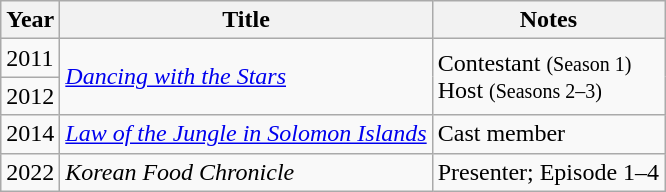<table class="wikitable plainrowheaders sortable">
<tr>
<th scope="col">Year</th>
<th scope="col">Title</th>
<th>Notes</th>
</tr>
<tr>
<td>2011</td>
<td rowspan="2"><em><a href='#'>Dancing with the Stars</a></em></td>
<td rowspan="2">Contestant <small>(Season 1)</small><br>Host <small>(Seasons 2–3)</small></td>
</tr>
<tr>
<td>2012</td>
</tr>
<tr>
<td>2014</td>
<td><em><a href='#'>Law of the Jungle in Solomon Islands</a></em></td>
<td>Cast member</td>
</tr>
<tr>
<td>2022</td>
<td><em>Korean Food Chronicle</em></td>
<td>Presenter; Episode 1–4</td>
</tr>
</table>
